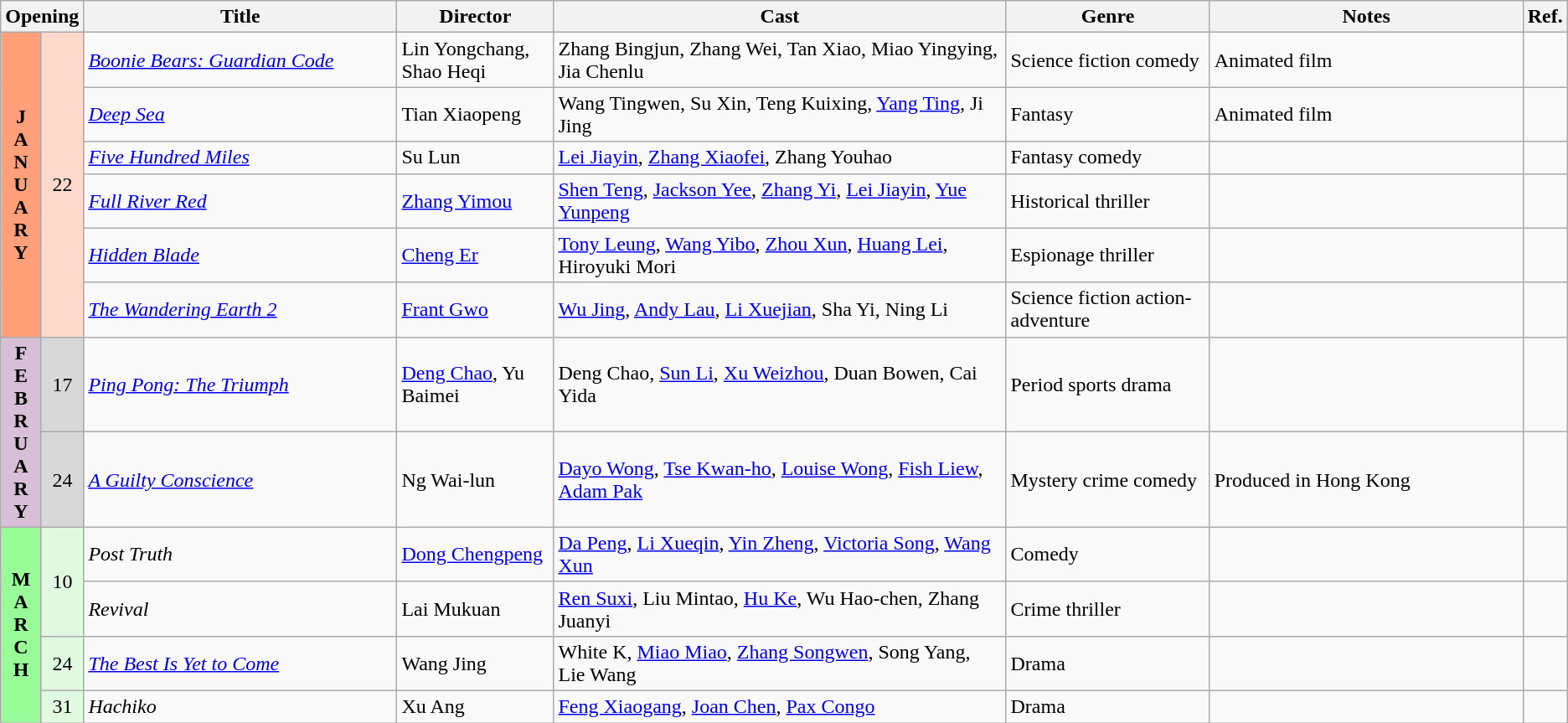<table class="wikitable">
<tr>
<th colspan="2">Opening</th>
<th style="width:20%;">Title</th>
<th style="width:10%;">Director</th>
<th>Cast</th>
<th style="width:13%">Genre</th>
<th style="width:20%">Notes</th>
<th>Ref.</th>
</tr>
<tr>
<th rowspan="6" style="text-align:center; background:#ffa07a; textcolor:#000;">J<br>A<br>N<br>U<br>A<br>R<br>Y</th>
<td rowspan="6" style="text-align:center; background:#ffdacc; textcolor:#000;">22</td>
<td><em><a href='#'>Boonie Bears: Guardian Code</a></em></td>
<td>Lin Yongchang, Shao Heqi</td>
<td>Zhang Bingjun, Zhang Wei, Tan Xiao, Miao Yingying, Jia Chenlu</td>
<td>Science fiction comedy</td>
<td>Animated film</td>
<td style="text-align:center;"></td>
</tr>
<tr>
<td><em><a href='#'>Deep Sea</a></em></td>
<td>Tian Xiaopeng</td>
<td>Wang Tingwen, Su Xin, Teng Kuixing, <a href='#'>Yang Ting</a>, Ji Jing</td>
<td>Fantasy</td>
<td>Animated film</td>
<td style="text-align:center;"></td>
</tr>
<tr>
<td><em><a href='#'>Five Hundred Miles</a></em></td>
<td>Su Lun</td>
<td><a href='#'>Lei Jiayin</a>, <a href='#'>Zhang Xiaofei</a>, Zhang Youhao</td>
<td>Fantasy comedy</td>
<td></td>
<td style="text-align:center;"></td>
</tr>
<tr>
<td><em><a href='#'>Full River Red</a></em></td>
<td><a href='#'>Zhang Yimou</a></td>
<td><a href='#'>Shen Teng</a>, <a href='#'>Jackson Yee</a>, <a href='#'>Zhang Yi</a>, <a href='#'>Lei Jiayin</a>, <a href='#'>Yue Yunpeng</a></td>
<td>Historical thriller</td>
<td></td>
<td style="text-align:center;"></td>
</tr>
<tr>
<td><em><a href='#'>Hidden Blade</a></em></td>
<td><a href='#'>Cheng Er</a></td>
<td><a href='#'>Tony Leung</a>, <a href='#'>Wang Yibo</a>, <a href='#'>Zhou Xun</a>, <a href='#'>Huang Lei</a>, Hiroyuki Mori</td>
<td>Espionage thriller</td>
<td></td>
<td style="text-align:center;"></td>
</tr>
<tr>
<td><em><a href='#'>The Wandering Earth 2</a></em></td>
<td><a href='#'>Frant Gwo</a></td>
<td><a href='#'>Wu Jing</a>, <a href='#'>Andy Lau</a>, <a href='#'>Li Xuejian</a>, Sha Yi, Ning Li</td>
<td>Science fiction action-adventure</td>
<td></td>
<td style="text-align:center;"></td>
</tr>
<tr>
<th rowspan="2" style="text-align:center; background:thistle; textcolor:#000;">F<br>E<br>B<br>R<br>U<br>A<br>R<br>Y</th>
<td style="text-align:center; background:#d8d8d8; textcolor:#000;">17</td>
<td><em><a href='#'>Ping Pong: The Triumph</a></em></td>
<td><a href='#'>Deng Chao</a>, Yu Baimei</td>
<td>Deng Chao, <a href='#'>Sun Li</a>, <a href='#'>Xu Weizhou</a>, Duan Bowen, Cai Yida</td>
<td>Period sports drama</td>
<td></td>
<td style="text-align:center;"></td>
</tr>
<tr>
<td style="text-align:center; background:#d8d8d8; textcolor:#000;">24</td>
<td><em><a href='#'>A Guilty Conscience</a></em></td>
<td>Ng Wai-lun</td>
<td><a href='#'>Dayo Wong</a>, <a href='#'>Tse Kwan-ho</a>, <a href='#'>Louise Wong</a>, <a href='#'>Fish Liew</a>, <a href='#'>Adam Pak</a></td>
<td>Mystery crime comedy</td>
<td>Produced in Hong Kong</td>
<td style="text-align:center;"></td>
</tr>
<tr>
<th rowspan="4" style="text-align:center; background:#98fb98; textcolor:#000;">M<br>A<br>R<br>C<br>H</th>
<td rowspan="2" style="text-align:center; background:#e0f9e0; textcolor:#000;">10</td>
<td><em>Post Truth</em></td>
<td><a href='#'>Dong Chengpeng</a></td>
<td><a href='#'>Da Peng</a>, <a href='#'>Li Xueqin</a>, <a href='#'>Yin Zheng</a>, <a href='#'>Victoria Song</a>, <a href='#'>Wang Xun</a></td>
<td>Comedy</td>
<td></td>
<td style="text-align:center;"></td>
</tr>
<tr>
<td><em>Revival</em></td>
<td>Lai Mukuan</td>
<td><a href='#'>Ren Suxi</a>, Liu Mintao, <a href='#'>Hu Ke</a>, Wu Hao-chen, Zhang Juanyi</td>
<td>Crime thriller</td>
<td></td>
<td style="text-align:center;"></td>
</tr>
<tr>
<td style="text-align:center; background:#e0f9e0; textcolor:#000;">24</td>
<td><em><a href='#'>The Best Is Yet to Come</a></em></td>
<td>Wang Jing</td>
<td>White K, <a href='#'>Miao Miao</a>, <a href='#'>Zhang Songwen</a>, Song Yang, Lie Wang</td>
<td>Drama</td>
<td></td>
<td style="text-align:center;"></td>
</tr>
<tr>
<td style="text-align:center; background:#e0f9e0; textcolor:#000;">31</td>
<td><em>Hachiko</em></td>
<td>Xu Ang</td>
<td><a href='#'>Feng Xiaogang</a>, <a href='#'>Joan Chen</a>, <a href='#'>Pax Congo</a></td>
<td>Drama</td>
<td></td>
<td style="text-align:center;"></td>
</tr>
</table>
